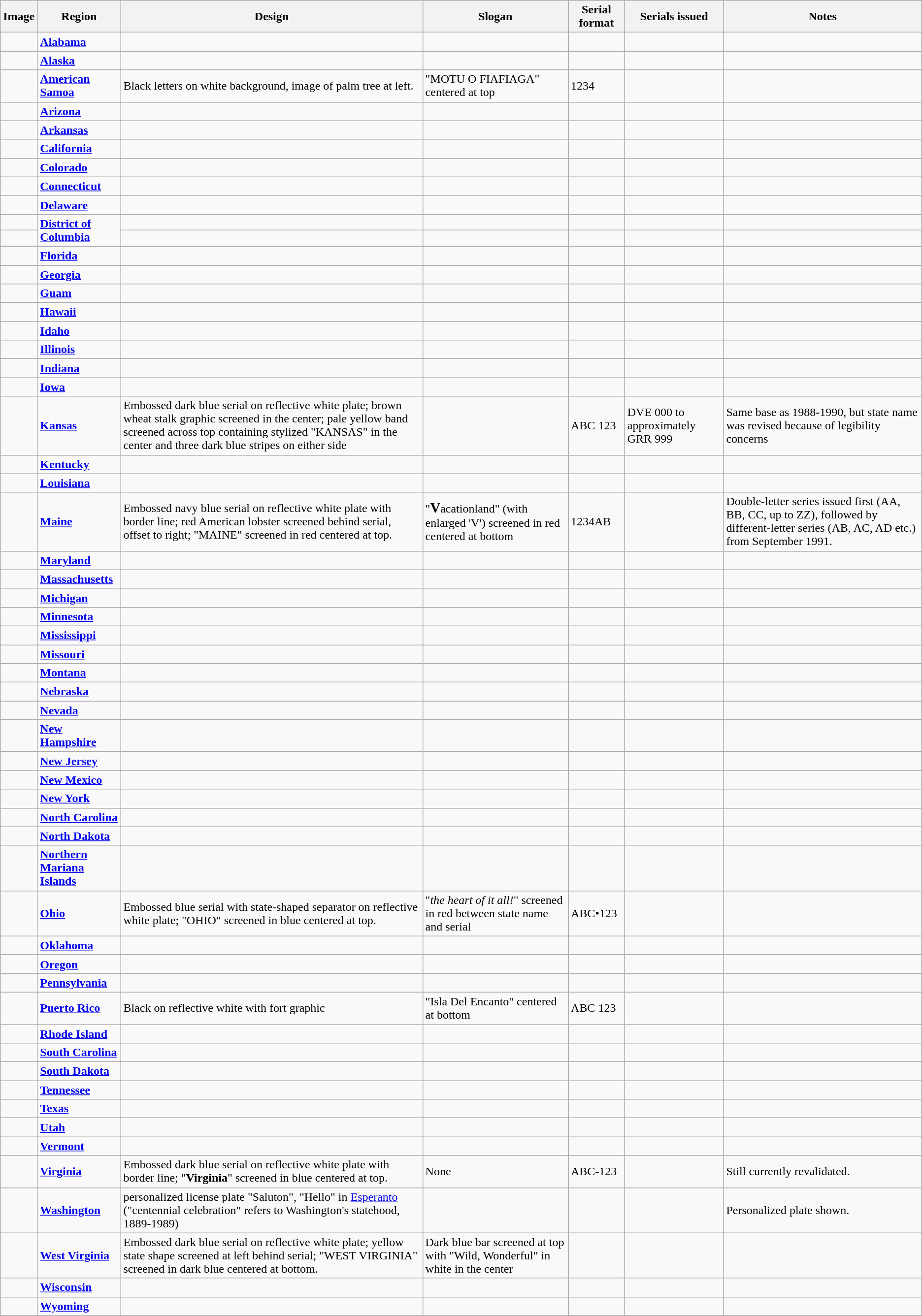<table class="wikitable">
<tr>
<th>Image</th>
<th>Region</th>
<th>Design</th>
<th>Slogan</th>
<th>Serial format</th>
<th>Serials issued</th>
<th>Notes</th>
</tr>
<tr>
<td></td>
<td><strong><a href='#'>Alabama</a></strong></td>
<td></td>
<td></td>
<td></td>
<td></td>
<td></td>
</tr>
<tr>
<td></td>
<td><strong><a href='#'>Alaska</a></strong></td>
<td></td>
<td></td>
<td></td>
<td></td>
<td></td>
</tr>
<tr>
<td></td>
<td><strong><a href='#'>American Samoa</a></strong></td>
<td>Black letters on white background, image of palm tree at left.</td>
<td>"MOTU O FIAFIAGA" centered at top</td>
<td>1234</td>
<td></td>
<td></td>
</tr>
<tr>
<td></td>
<td><strong><a href='#'>Arizona</a></strong></td>
<td></td>
<td></td>
<td></td>
<td></td>
<td></td>
</tr>
<tr>
<td></td>
<td><strong><a href='#'>Arkansas</a></strong></td>
<td></td>
<td></td>
<td></td>
<td></td>
<td></td>
</tr>
<tr>
<td></td>
<td><strong><a href='#'>California</a></strong></td>
<td></td>
<td></td>
<td></td>
<td></td>
<td></td>
</tr>
<tr>
<td></td>
<td><strong><a href='#'>Colorado</a></strong></td>
<td></td>
<td></td>
<td></td>
<td></td>
<td></td>
</tr>
<tr>
<td></td>
<td><strong><a href='#'>Connecticut</a></strong></td>
<td></td>
<td></td>
<td></td>
<td></td>
<td></td>
</tr>
<tr>
<td></td>
<td><strong><a href='#'>Delaware</a></strong></td>
<td></td>
<td></td>
<td></td>
<td></td>
<td></td>
</tr>
<tr>
<td></td>
<td rowspan=2><strong><a href='#'>District of<br>Columbia</a></strong></td>
<td></td>
<td></td>
<td></td>
<td></td>
<td></td>
</tr>
<tr>
<td></td>
<td></td>
<td></td>
<td></td>
<td></td>
<td></td>
</tr>
<tr>
<td></td>
<td><strong><a href='#'>Florida</a></strong></td>
<td></td>
<td></td>
<td></td>
<td></td>
<td></td>
</tr>
<tr>
<td></td>
<td><strong><a href='#'>Georgia</a></strong></td>
<td></td>
<td></td>
<td></td>
<td></td>
<td></td>
</tr>
<tr>
<td></td>
<td><strong><a href='#'>Guam</a></strong></td>
<td></td>
<td></td>
<td></td>
<td></td>
<td></td>
</tr>
<tr>
<td></td>
<td><strong><a href='#'>Hawaii</a></strong></td>
<td></td>
<td></td>
<td></td>
<td></td>
<td></td>
</tr>
<tr>
<td></td>
<td><strong><a href='#'>Idaho</a></strong></td>
<td></td>
<td></td>
<td></td>
<td></td>
<td></td>
</tr>
<tr>
<td></td>
<td><strong><a href='#'>Illinois</a></strong></td>
<td></td>
<td></td>
<td></td>
<td></td>
<td></td>
</tr>
<tr>
<td></td>
<td><strong><a href='#'>Indiana</a></strong></td>
<td></td>
<td></td>
<td></td>
<td></td>
<td></td>
</tr>
<tr>
<td></td>
<td><strong><a href='#'>Iowa</a></strong></td>
<td></td>
<td></td>
<td></td>
<td></td>
<td></td>
</tr>
<tr>
<td></td>
<td><strong><a href='#'>Kansas</a></strong></td>
<td>Embossed dark blue serial on reflective white plate; brown wheat stalk graphic screened in the center; pale yellow band screened across top containing stylized "KANSAS" in the center and three dark blue stripes on either side</td>
<td></td>
<td>ABC 123</td>
<td>DVE 000 to approximately GRR 999</td>
<td>Same base as 1988-1990, but state name was revised because of legibility concerns</td>
</tr>
<tr>
<td></td>
<td><strong><a href='#'>Kentucky</a></strong></td>
<td></td>
<td></td>
<td></td>
<td></td>
<td></td>
</tr>
<tr>
<td></td>
<td><strong><a href='#'>Louisiana</a></strong></td>
<td></td>
<td></td>
<td></td>
<td></td>
<td></td>
</tr>
<tr>
<td></td>
<td><strong><a href='#'>Maine</a></strong></td>
<td>Embossed navy blue serial on reflective white plate with border line; red American lobster screened behind serial, offset to right; "MAINE" screened in red centered at top.</td>
<td>"<big><strong>V</strong></big>acationland" (with enlarged 'V') screened in red centered at bottom</td>
<td>1234AB</td>
<td></td>
<td>Double-letter series issued first (AA, BB, CC, up to ZZ), followed by different-letter series (AB, AC, AD etc.) from September 1991.</td>
</tr>
<tr>
<td></td>
<td><strong><a href='#'>Maryland</a></strong></td>
<td></td>
<td></td>
<td></td>
<td></td>
<td></td>
</tr>
<tr>
<td></td>
<td><strong><a href='#'>Massachusetts</a></strong></td>
<td></td>
<td></td>
<td></td>
<td></td>
<td></td>
</tr>
<tr>
<td></td>
<td><strong><a href='#'>Michigan</a></strong></td>
<td></td>
<td></td>
<td></td>
<td></td>
<td></td>
</tr>
<tr>
<td></td>
<td><strong><a href='#'>Minnesota</a></strong></td>
<td></td>
<td></td>
<td></td>
<td></td>
<td></td>
</tr>
<tr>
<td></td>
<td><strong><a href='#'>Mississippi</a></strong></td>
<td></td>
<td></td>
<td></td>
<td></td>
<td></td>
</tr>
<tr>
<td></td>
<td><strong><a href='#'>Missouri</a></strong></td>
<td></td>
<td></td>
<td></td>
<td></td>
<td></td>
</tr>
<tr>
<td></td>
<td><strong><a href='#'>Montana</a></strong></td>
<td></td>
<td></td>
<td></td>
<td></td>
<td></td>
</tr>
<tr>
<td></td>
<td><strong><a href='#'>Nebraska</a></strong></td>
<td></td>
<td></td>
<td></td>
<td></td>
<td></td>
</tr>
<tr>
<td></td>
<td><strong><a href='#'>Nevada</a></strong></td>
<td></td>
<td></td>
<td></td>
<td></td>
<td></td>
</tr>
<tr>
<td></td>
<td><strong><a href='#'>New Hampshire</a></strong></td>
<td></td>
<td></td>
<td></td>
<td></td>
<td></td>
</tr>
<tr>
<td></td>
<td><strong><a href='#'>New Jersey</a></strong></td>
<td></td>
<td></td>
<td></td>
<td></td>
<td></td>
</tr>
<tr>
<td></td>
<td><strong><a href='#'>New Mexico</a></strong></td>
<td></td>
<td></td>
<td></td>
<td></td>
<td></td>
</tr>
<tr>
<td></td>
<td><strong><a href='#'>New York</a></strong></td>
<td></td>
<td></td>
<td></td>
<td></td>
<td></td>
</tr>
<tr>
<td></td>
<td><strong><a href='#'>North Carolina</a></strong></td>
<td></td>
<td></td>
<td></td>
<td></td>
<td></td>
</tr>
<tr>
<td></td>
<td><strong><a href='#'>North Dakota</a></strong></td>
<td></td>
<td></td>
<td></td>
<td></td>
<td></td>
</tr>
<tr>
<td></td>
<td><strong><a href='#'>Northern Mariana<br> Islands</a></strong></td>
<td></td>
<td></td>
<td></td>
<td></td>
<td></td>
</tr>
<tr>
<td></td>
<td><strong><a href='#'>Ohio</a></strong></td>
<td>Embossed blue serial with state-shaped separator on reflective white plate; "OHIO" screened in blue centered at top.</td>
<td>"<em>the heart of it all!</em>" screened in red between state name and serial</td>
<td>ABC•123</td>
<td></td>
<td></td>
</tr>
<tr>
<td></td>
<td><strong><a href='#'>Oklahoma</a></strong></td>
<td></td>
<td></td>
<td></td>
<td></td>
<td></td>
</tr>
<tr>
<td></td>
<td><strong><a href='#'>Oregon</a></strong></td>
<td></td>
<td></td>
<td></td>
<td></td>
<td></td>
</tr>
<tr>
<td></td>
<td><strong><a href='#'>Pennsylvania</a></strong></td>
<td></td>
<td></td>
<td></td>
<td></td>
<td></td>
</tr>
<tr>
<td></td>
<td><strong><a href='#'>Puerto Rico</a></strong></td>
<td>Black on reflective white with fort graphic</td>
<td>"Isla Del Encanto" centered at bottom</td>
<td>ABC 123</td>
<td></td>
<td></td>
</tr>
<tr>
<td></td>
<td><strong><a href='#'>Rhode Island</a></strong></td>
<td></td>
<td></td>
<td></td>
<td></td>
<td></td>
</tr>
<tr>
<td></td>
<td><strong><a href='#'>South Carolina</a></strong></td>
<td></td>
<td></td>
<td></td>
<td></td>
<td></td>
</tr>
<tr>
<td></td>
<td><strong><a href='#'>South Dakota</a></strong></td>
<td></td>
<td></td>
<td></td>
<td></td>
<td></td>
</tr>
<tr>
<td></td>
<td><strong><a href='#'>Tennessee</a></strong></td>
<td></td>
<td></td>
<td></td>
<td></td>
<td></td>
</tr>
<tr>
<td></td>
<td><strong><a href='#'>Texas</a></strong></td>
<td></td>
<td></td>
<td></td>
<td></td>
<td></td>
</tr>
<tr>
<td></td>
<td><strong><a href='#'>Utah</a></strong></td>
<td></td>
<td></td>
<td></td>
<td></td>
<td></td>
</tr>
<tr>
<td></td>
<td><strong><a href='#'>Vermont</a></strong></td>
<td></td>
<td></td>
<td></td>
<td></td>
<td></td>
</tr>
<tr>
<td></td>
<td><strong><a href='#'>Virginia</a></strong></td>
<td>Embossed dark blue serial on reflective white plate with border line; "<span><strong>Virginia</strong></span>" screened in blue centered at top.</td>
<td>None</td>
<td>ABC-123</td>
<td></td>
<td>Still currently revalidated.</td>
</tr>
<tr>
<td></td>
<td><strong><a href='#'>Washington</a></strong></td>
<td>personalized license plate "Saluton", "Hello" in <a href='#'>Esperanto</a> ("centennial celebration" refers to Washington's statehood, 1889-1989)</td>
<td></td>
<td></td>
<td></td>
<td>Personalized plate shown.</td>
</tr>
<tr>
<td></td>
<td><strong><a href='#'>West Virginia</a></strong></td>
<td>Embossed dark blue serial on reflective white plate; yellow state shape screened at left behind serial; "WEST VIRGINIA" screened in dark blue centered at bottom.</td>
<td>Dark blue bar screened at top with "Wild, Wonderful" in white in the center</td>
<td></td>
<td></td>
<td></td>
</tr>
<tr>
<td></td>
<td><strong><a href='#'>Wisconsin</a></strong></td>
<td></td>
<td></td>
<td></td>
<td></td>
<td></td>
</tr>
<tr>
<td></td>
<td><strong><a href='#'>Wyoming</a></strong></td>
<td></td>
<td></td>
<td></td>
<td></td>
<td></td>
</tr>
</table>
